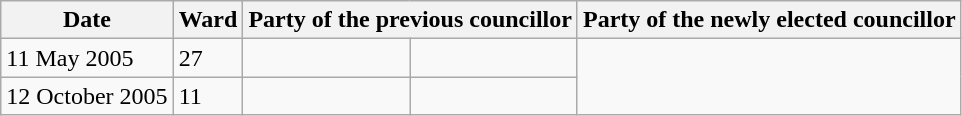<table class="wikitable">
<tr>
<th>Date</th>
<th>Ward</th>
<th colspan=2>Party of the previous councillor</th>
<th colspan=2>Party of the newly elected councillor</th>
</tr>
<tr>
<td>11 May 2005</td>
<td>27</td>
<td></td>
<td></td>
</tr>
<tr>
<td>12 October 2005</td>
<td>11</td>
<td></td>
<td></td>
</tr>
</table>
